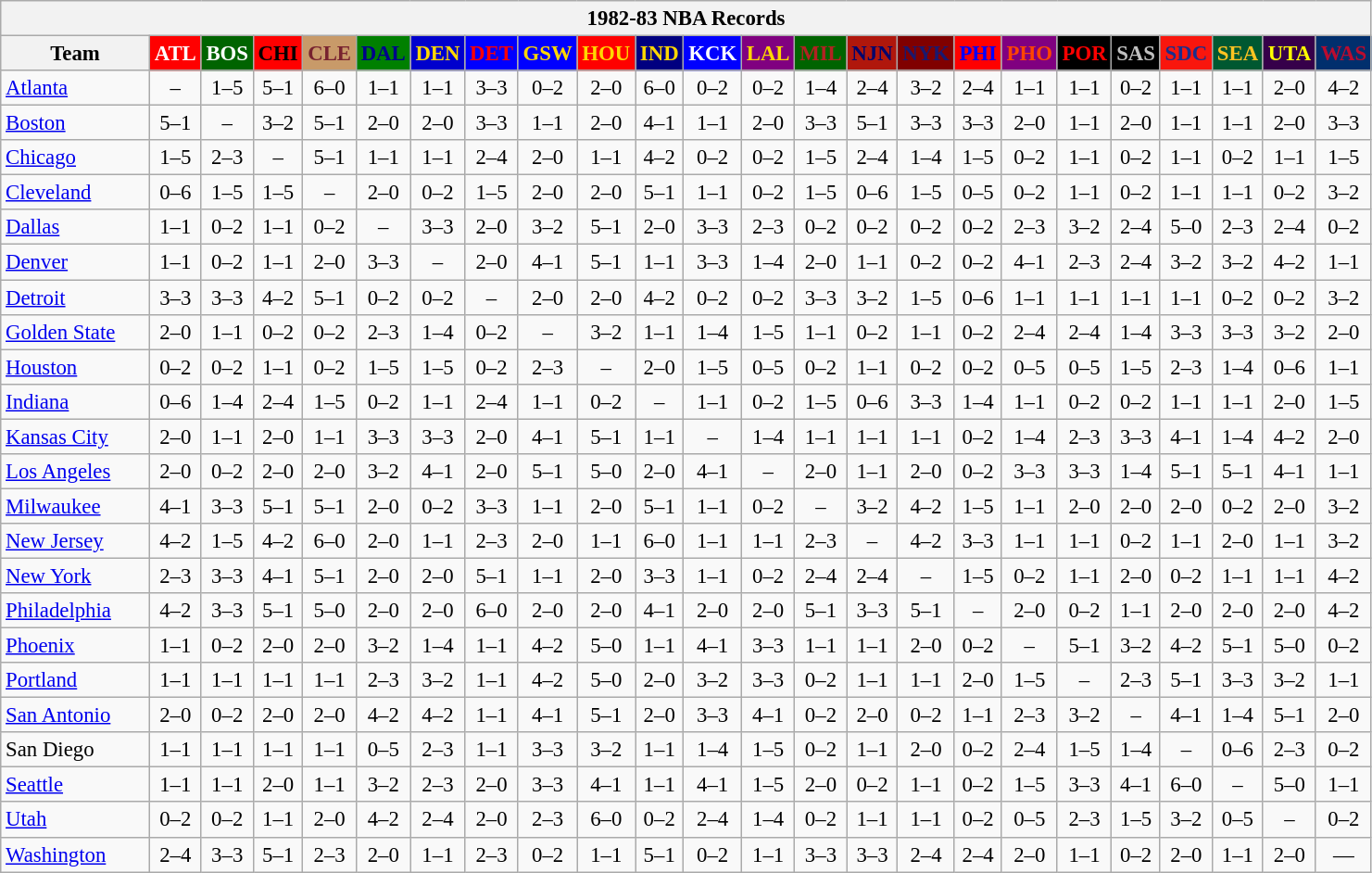<table class="wikitable" style="font-size:95%; text-align:center;">
<tr>
<th colspan=24>1982-83 NBA Records</th>
</tr>
<tr>
<th width=100>Team</th>
<th style="background:#FF0000;color:#FFFFFF;width=35">ATL</th>
<th style="background:#006400;color:#FFFFFF;width=35">BOS</th>
<th style="background:#FF0000;color:#000000;width=35">CHI</th>
<th style="background:#C89A69;color:#77222F;width=35">CLE</th>
<th style="background:#008000;color:#00008B;width=35">DAL</th>
<th style="background:#0000CD;color:#FFD700;width=35">DEN</th>
<th style="background:#0000FF;color:#FF0000;width=35">DET</th>
<th style="background:#0000FF;color:#FFD700;width=35">GSW</th>
<th style="background:#FF0000;color:#FFD700;width=35">HOU</th>
<th style="background:#000080;color:#FFD700;width=35">IND</th>
<th style="background:#0000FF;color:#FFFFFF;width=35">KCK</th>
<th style="background:#800080;color:#FFD700;width=35">LAL</th>
<th style="background:#006400;color:#B22222;width=35">MIL</th>
<th style="background:#B0170C;color:#00056D;width=35">NJN</th>
<th style="background:#800000;color:#191970;width=35">NYK</th>
<th style="background:#FF0000;color:#0000FF;width=35">PHI</th>
<th style="background:#800080;color:#FF4500;width=35">PHO</th>
<th style="background:#000000;color:#FF0000;width=35">POR</th>
<th style="background:#000000;color:#C0C0C0;width=35">SAS</th>
<th style="background:#F9160D;color:#1A2E8B;width=35">SDC</th>
<th style="background:#005831;color:#FFC322;width=35">SEA</th>
<th style="background:#36004A;color:#FFFF00;width=35">UTA</th>
<th style="background:#012F6D;color:#BA0C2F;width=35">WAS</th>
</tr>
<tr>
<td style="text-align:left;"><a href='#'>Atlanta</a></td>
<td>–</td>
<td>1–5</td>
<td>5–1</td>
<td>6–0</td>
<td>1–1</td>
<td>1–1</td>
<td>3–3</td>
<td>0–2</td>
<td>2–0</td>
<td>6–0</td>
<td>0–2</td>
<td>0–2</td>
<td>1–4</td>
<td>2–4</td>
<td>3–2</td>
<td>2–4</td>
<td>1–1</td>
<td>1–1</td>
<td>0–2</td>
<td>1–1</td>
<td>1–1</td>
<td>2–0</td>
<td>4–2</td>
</tr>
<tr>
<td style="text-align:left;"><a href='#'>Boston</a></td>
<td>5–1</td>
<td>–</td>
<td>3–2</td>
<td>5–1</td>
<td>2–0</td>
<td>2–0</td>
<td>3–3</td>
<td>1–1</td>
<td>2–0</td>
<td>4–1</td>
<td>1–1</td>
<td>2–0</td>
<td>3–3</td>
<td>5–1</td>
<td>3–3</td>
<td>3–3</td>
<td>2–0</td>
<td>1–1</td>
<td>2–0</td>
<td>1–1</td>
<td>1–1</td>
<td>2–0</td>
<td>3–3</td>
</tr>
<tr>
<td style="text-align:left;"><a href='#'>Chicago</a></td>
<td>1–5</td>
<td>2–3</td>
<td>–</td>
<td>5–1</td>
<td>1–1</td>
<td>1–1</td>
<td>2–4</td>
<td>2–0</td>
<td>1–1</td>
<td>4–2</td>
<td>0–2</td>
<td>0–2</td>
<td>1–5</td>
<td>2–4</td>
<td>1–4</td>
<td>1–5</td>
<td>0–2</td>
<td>1–1</td>
<td>0–2</td>
<td>1–1</td>
<td>0–2</td>
<td>1–1</td>
<td>1–5</td>
</tr>
<tr>
<td style="text-align:left;"><a href='#'>Cleveland</a></td>
<td>0–6</td>
<td>1–5</td>
<td>1–5</td>
<td>–</td>
<td>2–0</td>
<td>0–2</td>
<td>1–5</td>
<td>2–0</td>
<td>2–0</td>
<td>5–1</td>
<td>1–1</td>
<td>0–2</td>
<td>1–5</td>
<td>0–6</td>
<td>1–5</td>
<td>0–5</td>
<td>0–2</td>
<td>1–1</td>
<td>0–2</td>
<td>1–1</td>
<td>1–1</td>
<td>0–2</td>
<td>3–2</td>
</tr>
<tr>
<td style="text-align:left;"><a href='#'>Dallas</a></td>
<td>1–1</td>
<td>0–2</td>
<td>1–1</td>
<td>0–2</td>
<td>–</td>
<td>3–3</td>
<td>2–0</td>
<td>3–2</td>
<td>5–1</td>
<td>2–0</td>
<td>3–3</td>
<td>2–3</td>
<td>0–2</td>
<td>0–2</td>
<td>0–2</td>
<td>0–2</td>
<td>2–3</td>
<td>3–2</td>
<td>2–4</td>
<td>5–0</td>
<td>2–3</td>
<td>2–4</td>
<td>0–2</td>
</tr>
<tr>
<td style="text-align:left;"><a href='#'>Denver</a></td>
<td>1–1</td>
<td>0–2</td>
<td>1–1</td>
<td>2–0</td>
<td>3–3</td>
<td>–</td>
<td>2–0</td>
<td>4–1</td>
<td>5–1</td>
<td>1–1</td>
<td>3–3</td>
<td>1–4</td>
<td>2–0</td>
<td>1–1</td>
<td>0–2</td>
<td>0–2</td>
<td>4–1</td>
<td>2–3</td>
<td>2–4</td>
<td>3–2</td>
<td>3–2</td>
<td>4–2</td>
<td>1–1</td>
</tr>
<tr>
<td style="text-align:left;"><a href='#'>Detroit</a></td>
<td>3–3</td>
<td>3–3</td>
<td>4–2</td>
<td>5–1</td>
<td>0–2</td>
<td>0–2</td>
<td>–</td>
<td>2–0</td>
<td>2–0</td>
<td>4–2</td>
<td>0–2</td>
<td>0–2</td>
<td>3–3</td>
<td>3–2</td>
<td>1–5</td>
<td>0–6</td>
<td>1–1</td>
<td>1–1</td>
<td>1–1</td>
<td>1–1</td>
<td>0–2</td>
<td>0–2</td>
<td>3–2</td>
</tr>
<tr>
<td style="text-align:left;"><a href='#'>Golden State</a></td>
<td>2–0</td>
<td>1–1</td>
<td>0–2</td>
<td>0–2</td>
<td>2–3</td>
<td>1–4</td>
<td>0–2</td>
<td>–</td>
<td>3–2</td>
<td>1–1</td>
<td>1–4</td>
<td>1–5</td>
<td>1–1</td>
<td>0–2</td>
<td>1–1</td>
<td>0–2</td>
<td>2–4</td>
<td>2–4</td>
<td>1–4</td>
<td>3–3</td>
<td>3–3</td>
<td>3–2</td>
<td>2–0</td>
</tr>
<tr>
<td style="text-align:left;"><a href='#'>Houston</a></td>
<td>0–2</td>
<td>0–2</td>
<td>1–1</td>
<td>0–2</td>
<td>1–5</td>
<td>1–5</td>
<td>0–2</td>
<td>2–3</td>
<td>–</td>
<td>2–0</td>
<td>1–5</td>
<td>0–5</td>
<td>0–2</td>
<td>1–1</td>
<td>0–2</td>
<td>0–2</td>
<td>0–5</td>
<td>0–5</td>
<td>1–5</td>
<td>2–3</td>
<td>1–4</td>
<td>0–6</td>
<td>1–1</td>
</tr>
<tr>
<td style="text-align:left;"><a href='#'>Indiana</a></td>
<td>0–6</td>
<td>1–4</td>
<td>2–4</td>
<td>1–5</td>
<td>0–2</td>
<td>1–1</td>
<td>2–4</td>
<td>1–1</td>
<td>0–2</td>
<td>–</td>
<td>1–1</td>
<td>0–2</td>
<td>1–5</td>
<td>0–6</td>
<td>3–3</td>
<td>1–4</td>
<td>1–1</td>
<td>0–2</td>
<td>0–2</td>
<td>1–1</td>
<td>1–1</td>
<td>2–0</td>
<td>1–5</td>
</tr>
<tr>
<td style="text-align:left;"><a href='#'>Kansas City</a></td>
<td>2–0</td>
<td>1–1</td>
<td>2–0</td>
<td>1–1</td>
<td>3–3</td>
<td>3–3</td>
<td>2–0</td>
<td>4–1</td>
<td>5–1</td>
<td>1–1</td>
<td>–</td>
<td>1–4</td>
<td>1–1</td>
<td>1–1</td>
<td>1–1</td>
<td>0–2</td>
<td>1–4</td>
<td>2–3</td>
<td>3–3</td>
<td>4–1</td>
<td>1–4</td>
<td>4–2</td>
<td>2–0</td>
</tr>
<tr>
<td style="text-align:left;"><a href='#'>Los Angeles</a></td>
<td>2–0</td>
<td>0–2</td>
<td>2–0</td>
<td>2–0</td>
<td>3–2</td>
<td>4–1</td>
<td>2–0</td>
<td>5–1</td>
<td>5–0</td>
<td>2–0</td>
<td>4–1</td>
<td>–</td>
<td>2–0</td>
<td>1–1</td>
<td>2–0</td>
<td>0–2</td>
<td>3–3</td>
<td>3–3</td>
<td>1–4</td>
<td>5–1</td>
<td>5–1</td>
<td>4–1</td>
<td>1–1</td>
</tr>
<tr>
<td style="text-align:left;"><a href='#'>Milwaukee</a></td>
<td>4–1</td>
<td>3–3</td>
<td>5–1</td>
<td>5–1</td>
<td>2–0</td>
<td>0–2</td>
<td>3–3</td>
<td>1–1</td>
<td>2–0</td>
<td>5–1</td>
<td>1–1</td>
<td>0–2</td>
<td>–</td>
<td>3–2</td>
<td>4–2</td>
<td>1–5</td>
<td>1–1</td>
<td>2–0</td>
<td>2–0</td>
<td>2–0</td>
<td>0–2</td>
<td>2–0</td>
<td>3–2</td>
</tr>
<tr>
<td style="text-align:left;"><a href='#'>New Jersey</a></td>
<td>4–2</td>
<td>1–5</td>
<td>4–2</td>
<td>6–0</td>
<td>2–0</td>
<td>1–1</td>
<td>2–3</td>
<td>2–0</td>
<td>1–1</td>
<td>6–0</td>
<td>1–1</td>
<td>1–1</td>
<td>2–3</td>
<td>–</td>
<td>4–2</td>
<td>3–3</td>
<td>1–1</td>
<td>1–1</td>
<td>0–2</td>
<td>1–1</td>
<td>2–0</td>
<td>1–1</td>
<td>3–2</td>
</tr>
<tr>
<td style="text-align:left;"><a href='#'>New York</a></td>
<td>2–3</td>
<td>3–3</td>
<td>4–1</td>
<td>5–1</td>
<td>2–0</td>
<td>2–0</td>
<td>5–1</td>
<td>1–1</td>
<td>2–0</td>
<td>3–3</td>
<td>1–1</td>
<td>0–2</td>
<td>2–4</td>
<td>2–4</td>
<td>–</td>
<td>1–5</td>
<td>0–2</td>
<td>1–1</td>
<td>2–0</td>
<td>0–2</td>
<td>1–1</td>
<td>1–1</td>
<td>4–2</td>
</tr>
<tr>
<td style="text-align:left;"><a href='#'>Philadelphia</a></td>
<td>4–2</td>
<td>3–3</td>
<td>5–1</td>
<td>5–0</td>
<td>2–0</td>
<td>2–0</td>
<td>6–0</td>
<td>2–0</td>
<td>2–0</td>
<td>4–1</td>
<td>2–0</td>
<td>2–0</td>
<td>5–1</td>
<td>3–3</td>
<td>5–1</td>
<td>–</td>
<td>2–0</td>
<td>0–2</td>
<td>1–1</td>
<td>2–0</td>
<td>2–0</td>
<td>2–0</td>
<td>4–2</td>
</tr>
<tr>
<td style="text-align:left;"><a href='#'>Phoenix</a></td>
<td>1–1</td>
<td>0–2</td>
<td>2–0</td>
<td>2–0</td>
<td>3–2</td>
<td>1–4</td>
<td>1–1</td>
<td>4–2</td>
<td>5–0</td>
<td>1–1</td>
<td>4–1</td>
<td>3–3</td>
<td>1–1</td>
<td>1–1</td>
<td>2–0</td>
<td>0–2</td>
<td>–</td>
<td>5–1</td>
<td>3–2</td>
<td>4–2</td>
<td>5–1</td>
<td>5–0</td>
<td>0–2</td>
</tr>
<tr>
<td style="text-align:left;"><a href='#'>Portland</a></td>
<td>1–1</td>
<td>1–1</td>
<td>1–1</td>
<td>1–1</td>
<td>2–3</td>
<td>3–2</td>
<td>1–1</td>
<td>4–2</td>
<td>5–0</td>
<td>2–0</td>
<td>3–2</td>
<td>3–3</td>
<td>0–2</td>
<td>1–1</td>
<td>1–1</td>
<td>2–0</td>
<td>1–5</td>
<td>–</td>
<td>2–3</td>
<td>5–1</td>
<td>3–3</td>
<td>3–2</td>
<td>1–1</td>
</tr>
<tr>
<td style="text-align:left;"><a href='#'>San Antonio</a></td>
<td>2–0</td>
<td>0–2</td>
<td>2–0</td>
<td>2–0</td>
<td>4–2</td>
<td>4–2</td>
<td>1–1</td>
<td>4–1</td>
<td>5–1</td>
<td>2–0</td>
<td>3–3</td>
<td>4–1</td>
<td>0–2</td>
<td>2–0</td>
<td>0–2</td>
<td>1–1</td>
<td>2–3</td>
<td>3–2</td>
<td>–</td>
<td>4–1</td>
<td>1–4</td>
<td>5–1</td>
<td>2–0</td>
</tr>
<tr>
<td style="text-align:left;">San Diego</td>
<td>1–1</td>
<td>1–1</td>
<td>1–1</td>
<td>1–1</td>
<td>0–5</td>
<td>2–3</td>
<td>1–1</td>
<td>3–3</td>
<td>3–2</td>
<td>1–1</td>
<td>1–4</td>
<td>1–5</td>
<td>0–2</td>
<td>1–1</td>
<td>2–0</td>
<td>0–2</td>
<td>2–4</td>
<td>1–5</td>
<td>1–4</td>
<td>–</td>
<td>0–6</td>
<td>2–3</td>
<td>0–2</td>
</tr>
<tr>
<td style="text-align:left;"><a href='#'>Seattle</a></td>
<td>1–1</td>
<td>1–1</td>
<td>2–0</td>
<td>1–1</td>
<td>3–2</td>
<td>2–3</td>
<td>2–0</td>
<td>3–3</td>
<td>4–1</td>
<td>1–1</td>
<td>4–1</td>
<td>1–5</td>
<td>2–0</td>
<td>0–2</td>
<td>1–1</td>
<td>0–2</td>
<td>1–5</td>
<td>3–3</td>
<td>4–1</td>
<td>6–0</td>
<td>–</td>
<td>5–0</td>
<td>1–1</td>
</tr>
<tr>
<td style="text-align:left;"><a href='#'>Utah</a></td>
<td>0–2</td>
<td>0–2</td>
<td>1–1</td>
<td>2–0</td>
<td>4–2</td>
<td>2–4</td>
<td>2–0</td>
<td>2–3</td>
<td>6–0</td>
<td>0–2</td>
<td>2–4</td>
<td>1–4</td>
<td>0–2</td>
<td>1–1</td>
<td>1–1</td>
<td>0–2</td>
<td>0–5</td>
<td>2–3</td>
<td>1–5</td>
<td>3–2</td>
<td>0–5</td>
<td>–</td>
<td>0–2</td>
</tr>
<tr>
<td style="text-align:left;"><a href='#'>Washington</a></td>
<td>2–4</td>
<td>3–3</td>
<td>5–1</td>
<td>2–3</td>
<td>2–0</td>
<td>1–1</td>
<td>2–3</td>
<td>0–2</td>
<td>1–1</td>
<td>5–1</td>
<td>0–2</td>
<td>1–1</td>
<td>3–3</td>
<td>3–3</td>
<td>2–4</td>
<td>2–4</td>
<td>2–0</td>
<td>1–1</td>
<td>0–2</td>
<td>2–0</td>
<td>1–1</td>
<td>2–0</td>
<td>—</td>
</tr>
</table>
